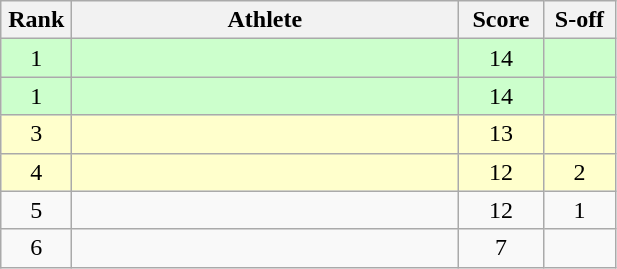<table class="wikitable" style="text-align:center">
<tr>
<th width=40>Rank</th>
<th width=250>Athlete</th>
<th width=50>Score</th>
<th width=40>S-off</th>
</tr>
<tr bgcolor=ccffcc>
<td>1</td>
<td align=left></td>
<td>14</td>
<td></td>
</tr>
<tr bgcolor=ccffcc>
<td>1</td>
<td align=left></td>
<td>14</td>
<td></td>
</tr>
<tr bgcolor=ffffcc>
<td>3</td>
<td align=left></td>
<td>13</td>
<td></td>
</tr>
<tr bgcolor=ffffcc>
<td>4</td>
<td align=left></td>
<td>12</td>
<td>2</td>
</tr>
<tr>
<td>5</td>
<td align=left></td>
<td>12</td>
<td>1</td>
</tr>
<tr>
<td>6</td>
<td align=left></td>
<td>7</td>
<td></td>
</tr>
</table>
